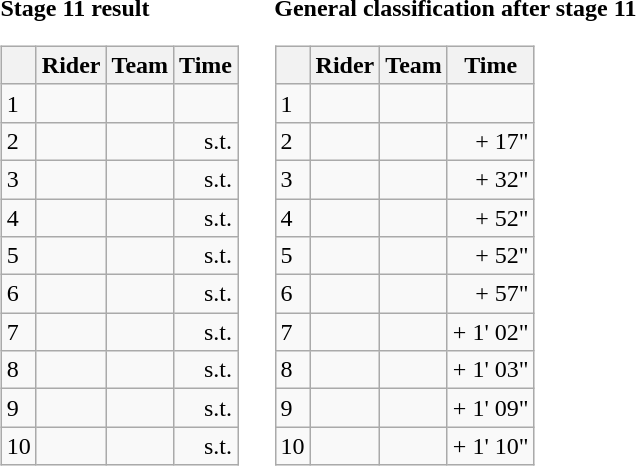<table>
<tr>
<td><strong>Stage 11 result</strong><br><table class="wikitable">
<tr>
<th></th>
<th>Rider</th>
<th>Team</th>
<th>Time</th>
</tr>
<tr>
<td>1</td>
<td></td>
<td></td>
<td align="right"></td>
</tr>
<tr>
<td>2</td>
<td></td>
<td></td>
<td align="right">s.t.</td>
</tr>
<tr>
<td>3</td>
<td></td>
<td></td>
<td align="right">s.t.</td>
</tr>
<tr>
<td>4</td>
<td></td>
<td></td>
<td align="right">s.t.</td>
</tr>
<tr>
<td>5</td>
<td></td>
<td></td>
<td align="right">s.t.</td>
</tr>
<tr>
<td>6</td>
<td></td>
<td></td>
<td align="right">s.t.</td>
</tr>
<tr>
<td>7</td>
<td></td>
<td></td>
<td align="right">s.t.</td>
</tr>
<tr>
<td>8</td>
<td></td>
<td></td>
<td align="right">s.t.</td>
</tr>
<tr>
<td>9</td>
<td></td>
<td></td>
<td align="right">s.t.</td>
</tr>
<tr>
<td>10</td>
<td></td>
<td></td>
<td align="right">s.t.</td>
</tr>
</table>
</td>
<td></td>
<td><strong>General classification after stage 11</strong><br><table class="wikitable">
<tr>
<th></th>
<th>Rider</th>
<th>Team</th>
<th>Time</th>
</tr>
<tr>
<td>1</td>
<td> </td>
<td></td>
<td align="right"></td>
</tr>
<tr>
<td>2</td>
<td></td>
<td></td>
<td align="right">+ 17"</td>
</tr>
<tr>
<td>3</td>
<td></td>
<td></td>
<td align="right">+ 32"</td>
</tr>
<tr>
<td>4</td>
<td></td>
<td></td>
<td align="right">+ 52"</td>
</tr>
<tr>
<td>5</td>
<td></td>
<td></td>
<td align="right">+ 52"</td>
</tr>
<tr>
<td>6</td>
<td></td>
<td></td>
<td align="right">+ 57"</td>
</tr>
<tr>
<td>7</td>
<td> </td>
<td></td>
<td align="right">+ 1' 02"</td>
</tr>
<tr>
<td>8</td>
<td></td>
<td></td>
<td align="right">+ 1' 03"</td>
</tr>
<tr>
<td>9</td>
<td></td>
<td></td>
<td align="right">+ 1' 09"</td>
</tr>
<tr>
<td>10</td>
<td></td>
<td></td>
<td align="right">+ 1' 10"</td>
</tr>
</table>
</td>
</tr>
</table>
